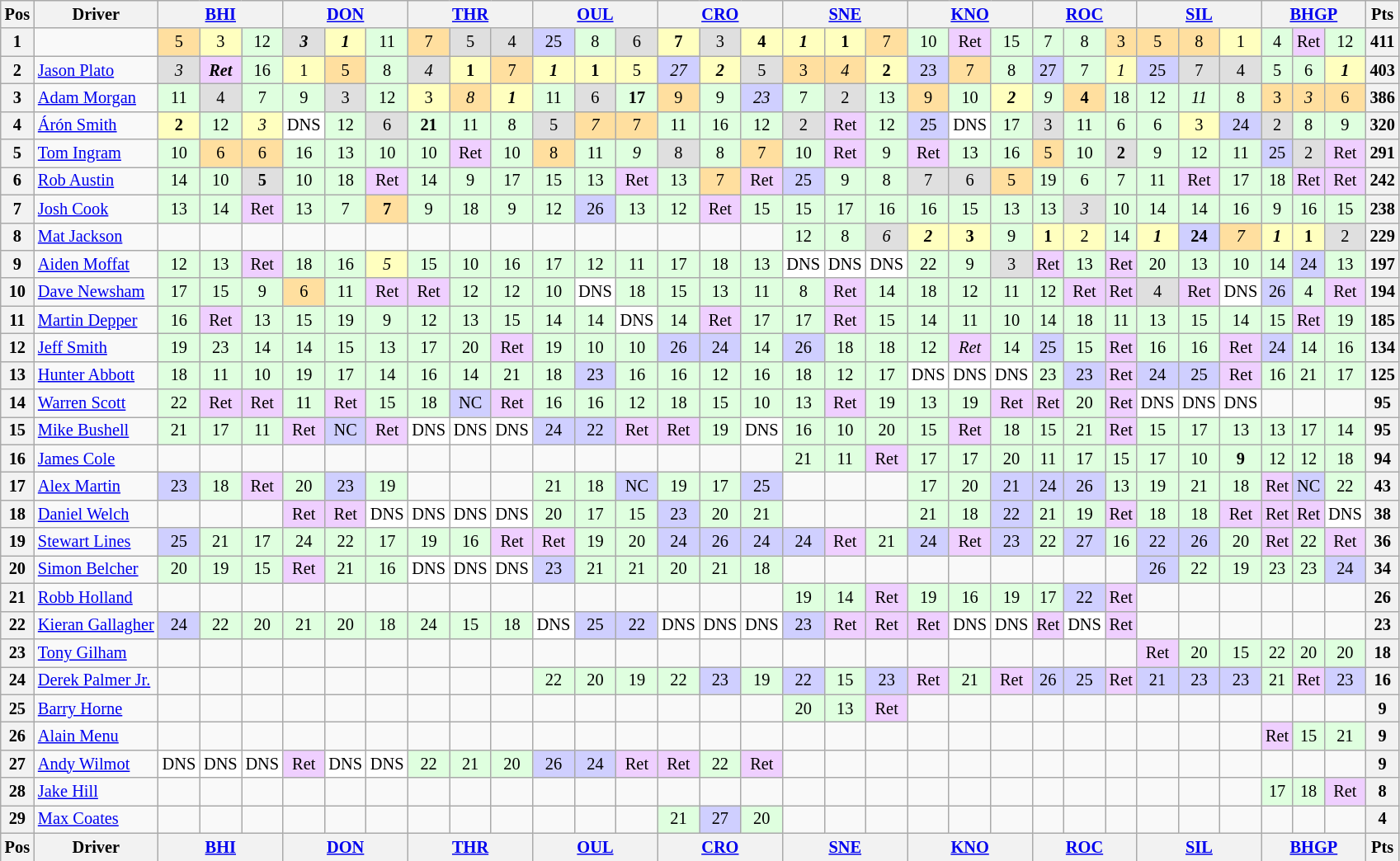<table class="wikitable" style="font-size: 85%; text-align: center;">
<tr valign="top">
<th valign="middle">Pos</th>
<th valign="middle">Driver</th>
<th colspan="3"><a href='#'>BHI</a></th>
<th colspan="3"><a href='#'>DON</a></th>
<th colspan="3"><a href='#'>THR</a></th>
<th colspan="3"><a href='#'>OUL</a></th>
<th colspan="3"><a href='#'>CRO</a></th>
<th colspan="3"><a href='#'>SNE</a></th>
<th colspan="3"><a href='#'>KNO</a></th>
<th colspan="3"><a href='#'>ROC</a></th>
<th colspan="3"><a href='#'>SIL</a></th>
<th colspan="3"><a href='#'>BHGP</a></th>
<th valign=middle>Pts</th>
</tr>
<tr>
<th>1</th>
<td align=left></td>
<td style="background:#ffdf9f;">5</td>
<td style="background:#ffffbf;">3</td>
<td style="background:#dfffdf;">12</td>
<td style="background:#dfdfdf;"><strong><em>3</em></strong></td>
<td style="background:#ffffbf;"><strong><em>1</em></strong></td>
<td style="background:#dfffdf;">11</td>
<td style="background:#ffdf9f;">7</td>
<td style="background:#dfdfdf;">5</td>
<td style="background:#dfdfdf;">4</td>
<td style="background:#cfcfff;">25</td>
<td style="background:#dfffdf;">8</td>
<td style="background:#dfdfdf;">6</td>
<td style="background:#ffffbf;"><strong>7</strong></td>
<td style="background:#dfdfdf;">3</td>
<td style="background:#ffffbf;"><strong>4</strong></td>
<td style="background:#ffffbf;"><strong><em>1</em></strong></td>
<td style="background:#ffffbf;"><strong>1</strong></td>
<td style="background:#ffdf9f;">7</td>
<td style="background:#dfffdf;">10</td>
<td style="background:#efcfff;">Ret</td>
<td style="background:#dfffdf;">15</td>
<td style="background:#dfffdf;">7</td>
<td style="background:#dfffdf;">8</td>
<td style="background:#ffdf9f;">3</td>
<td style="background:#ffdf9f;">5</td>
<td style="background:#ffdf9f;">8</td>
<td style="background:#ffffbf;">1</td>
<td style="background:#dfffdf;">4</td>
<td style="background:#efcfff;">Ret</td>
<td style="background:#dfffdf;">12</td>
<th>411</th>
</tr>
<tr>
<th>2</th>
<td align=left> <a href='#'>Jason Plato</a></td>
<td style="background:#dfdfdf;"><em>3</em></td>
<td style="background:#efcfff;"><strong><em>Ret</em></strong></td>
<td style="background:#dfffdf;">16</td>
<td style="background:#ffffbf;">1</td>
<td style="background:#ffdf9f;">5</td>
<td style="background:#dfffdf;">8</td>
<td style="background:#dfdfdf;"><em>4</em></td>
<td style="background:#ffffbf;"><strong>1</strong></td>
<td style="background:#ffdf9f;">7</td>
<td style="background:#ffffbf;"><strong><em>1</em></strong></td>
<td style="background:#ffffbf;"><strong>1</strong></td>
<td style="background:#ffffbf;">5</td>
<td style="background:#cfcfff;"><em>27</em></td>
<td style="background:#ffffbf;"><strong><em>2</em></strong></td>
<td style="background:#dfdfdf;">5</td>
<td style="background:#ffdf9f;">3</td>
<td style="background:#ffdf9f;"><em>4</em></td>
<td style="background:#ffffbf;"><strong>2</strong></td>
<td style="background:#cfcfff;">23</td>
<td style="background:#ffdf9f;">7</td>
<td style="background:#dfffdf;">8</td>
<td style="background:#cfcfff;">27</td>
<td style="background:#dfffdf;">7</td>
<td style="background:#ffffbf;"><em>1</em></td>
<td style="background:#cfcfff;">25</td>
<td style="background:#dfdfdf;">7</td>
<td style="background:#dfdfdf;">4</td>
<td style="background:#dfffdf;">5</td>
<td style="background:#dfffdf;">6</td>
<td style="background:#ffffbf;"><strong><em>1</em></strong></td>
<th>403</th>
</tr>
<tr>
<th>3</th>
<td align=left> <a href='#'>Adam Morgan</a></td>
<td style="background:#dfffdf;">11</td>
<td style="background:#dfdfdf;">4</td>
<td style="background:#dfffdf;">7</td>
<td style="background:#dfffdf;">9</td>
<td style="background:#dfdfdf;">3</td>
<td style="background:#dfffdf;">12</td>
<td style="background:#ffffbf;">3</td>
<td style="background:#ffdf9f;"><em>8</em></td>
<td style="background:#ffffbf;"><strong><em>1</em></strong></td>
<td style="background:#dfffdf;">11</td>
<td style="background:#dfdfdf;">6</td>
<td style="background:#dfffdf;"><strong>17</strong></td>
<td style="background:#ffdf9f;">9</td>
<td style="background:#dfffdf;">9</td>
<td style="background:#cfcfff;"><em>23</em></td>
<td style="background:#dfffdf;">7</td>
<td style="background:#dfdfdf;">2</td>
<td style="background:#dfffdf;">13</td>
<td style="background:#ffdf9f;">9</td>
<td style="background:#dfffdf;">10</td>
<td style="background:#ffffbf;"><strong><em>2</em></strong></td>
<td style="background:#dfffdf;"><em>9</em></td>
<td style="background:#ffdf9f;"><strong>4</strong></td>
<td style="background:#dfffdf;">18</td>
<td style="background:#dfffdf;">12</td>
<td style="background:#dfffdf;"><em>11</em></td>
<td style="background:#dfffdf;">8</td>
<td style="background:#ffdf9f;">3</td>
<td style="background:#ffdf9f;"><em>3</em></td>
<td style="background:#ffdf9f;">6</td>
<th>386</th>
</tr>
<tr>
<th>4</th>
<td align=left> <a href='#'>Árón Smith</a></td>
<td style="background:#ffffbf;"><strong>2</strong></td>
<td style="background:#dfffdf;">12</td>
<td style="background:#ffffbf;"><em>3</em></td>
<td style="background:#ffffff;">DNS</td>
<td style="background:#dfffdf;">12</td>
<td style="background:#dfdfdf;">6</td>
<td style="background:#dfffdf;"><strong>21</strong></td>
<td style="background:#dfffdf;">11</td>
<td style="background:#dfffdf;">8</td>
<td style="background:#dfdfdf;">5</td>
<td style="background:#ffdf9f;"><em>7</em></td>
<td style="background:#ffdf9f;">7</td>
<td style="background:#dfffdf;">11</td>
<td style="background:#dfffdf;">16</td>
<td style="background:#dfffdf;">12</td>
<td style="background:#dfdfdf;">2</td>
<td style="background:#efcfff;">Ret</td>
<td style="background:#dfffdf;">12</td>
<td style="background:#cfcfff;">25</td>
<td style="background:#ffffff;">DNS</td>
<td style="background:#dfffdf;">17</td>
<td style="background:#dfdfdf;">3</td>
<td style="background:#dfffdf;">11</td>
<td style="background:#dfffdf;">6</td>
<td style="background:#dfffdf;">6</td>
<td style="background:#ffffbf;">3</td>
<td style="background:#cfcfff;">24</td>
<td style="background:#dfdfdf;">2</td>
<td style="background:#dfffdf;">8</td>
<td style="background:#dfffdf;">9</td>
<th>320</th>
</tr>
<tr>
<th>5</th>
<td align=left> <a href='#'>Tom Ingram</a></td>
<td style="background:#dfffdf;">10</td>
<td style="background:#ffdf9f;">6</td>
<td style="background:#ffdf9f;">6</td>
<td style="background:#dfffdf;">16</td>
<td style="background:#dfffdf;">13</td>
<td style="background:#dfffdf;">10</td>
<td style="background:#dfffdf;">10</td>
<td style="background:#efcfff;">Ret</td>
<td style="background:#dfffdf;">10</td>
<td style="background:#ffdf9f;">8</td>
<td style="background:#dfffdf;">11</td>
<td style="background:#dfffdf;"><em>9</em></td>
<td style="background:#dfdfdf;">8</td>
<td style="background:#dfffdf;">8</td>
<td style="background:#ffdf9f;">7</td>
<td style="background:#dfffdf;">10</td>
<td style="background:#efcfff;">Ret</td>
<td style="background:#dfffdf;">9</td>
<td style="background:#efcfff;">Ret</td>
<td style="background:#dfffdf;">13</td>
<td style="background:#dfffdf;">16</td>
<td style="background:#ffdf9f;">5</td>
<td style="background:#dfffdf;">10</td>
<td style="background:#dfdfdf;"><strong>2</strong></td>
<td style="background:#dfffdf;">9</td>
<td style="background:#dfffdf;">12</td>
<td style="background:#dfffdf;">11</td>
<td style="background:#cfcfff;">25</td>
<td style="background:#dfdfdf;">2</td>
<td style="background:#efcfff;">Ret</td>
<th>291</th>
</tr>
<tr>
<th>6</th>
<td align=left> <a href='#'>Rob Austin</a></td>
<td style="background:#dfffdf;">14</td>
<td style="background:#dfffdf;">10</td>
<td style="background:#dfdfdf;"><strong>5</strong></td>
<td style="background:#dfffdf;">10</td>
<td style="background:#dfffdf;">18</td>
<td style="background:#efcfff;">Ret</td>
<td style="background:#dfffdf;">14</td>
<td style="background:#dfffdf;">9</td>
<td style="background:#dfffdf;">17</td>
<td style="background:#dfffdf;">15</td>
<td style="background:#dfffdf;">13</td>
<td style="background:#efcfff;">Ret</td>
<td style="background:#dfffdf;">13</td>
<td style="background:#ffdf9f;">7</td>
<td style="background:#efcfff;">Ret</td>
<td style="background:#cfcfff;">25</td>
<td style="background:#dfffdf;">9</td>
<td style="background:#dfffdf;">8</td>
<td style="background:#dfdfdf;">7</td>
<td style="background:#dfdfdf;">6</td>
<td style="background:#ffdf9f;">5</td>
<td style="background:#dfffdf;">19</td>
<td style="background:#dfffdf;">6</td>
<td style="background:#dfffdf;">7</td>
<td style="background:#dfffdf;">11</td>
<td style="background:#efcfff;">Ret</td>
<td style="background:#dfffdf;">17</td>
<td style="background:#dfffdf;">18</td>
<td style="background:#efcfff;">Ret</td>
<td style="background:#efcfff;">Ret</td>
<th>242</th>
</tr>
<tr>
<th>7</th>
<td align=left> <a href='#'>Josh Cook</a></td>
<td style="background:#dfffdf;">13</td>
<td style="background:#dfffdf;">14</td>
<td style="background:#efcfff;">Ret</td>
<td style="background:#dfffdf;">13</td>
<td style="background:#dfffdf;">7</td>
<td style="background:#ffdf9f;"><strong>7</strong></td>
<td style="background:#dfffdf;">9</td>
<td style="background:#dfffdf;">18</td>
<td style="background:#dfffdf;">9</td>
<td style="background:#dfffdf;">12</td>
<td style="background:#cfcfff;">26</td>
<td style="background:#dfffdf;">13</td>
<td style="background:#dfffdf;">12</td>
<td style="background:#efcfff;">Ret</td>
<td style="background:#dfffdf;">15</td>
<td style="background:#dfffdf;">15</td>
<td style="background:#dfffdf;">17</td>
<td style="background:#dfffdf;">16</td>
<td style="background:#dfffdf;">16</td>
<td style="background:#dfffdf;">15</td>
<td style="background:#dfffdf;">13</td>
<td style="background:#dfffdf;">13</td>
<td style="background:#dfdfdf;"><em>3</em></td>
<td style="background:#dfffdf;">10</td>
<td style="background:#dfffdf;">14</td>
<td style="background:#dfffdf;">14</td>
<td style="background:#dfffdf;">16</td>
<td style="background:#dfffdf;">9</td>
<td style="background:#dfffdf;">16</td>
<td style="background:#dfffdf;">15</td>
<th>238</th>
</tr>
<tr>
<th>8</th>
<td align=left> <a href='#'>Mat Jackson</a></td>
<td></td>
<td></td>
<td></td>
<td></td>
<td></td>
<td></td>
<td></td>
<td></td>
<td></td>
<td></td>
<td></td>
<td></td>
<td></td>
<td></td>
<td></td>
<td style="background:#dfffdf;">12</td>
<td style="background:#dfffdf;">8</td>
<td style="background:#dfdfdf;"><em>6</em></td>
<td style="background:#ffffbf;"><strong><em>2</em></strong></td>
<td style="background:#ffffbf;"><strong>3</strong></td>
<td style="background:#dfffdf;">9</td>
<td style="background:#ffffbf;"><strong>1</strong></td>
<td style="background:#ffffbf;">2</td>
<td style="background:#dfffdf;">14</td>
<td style="background:#ffffbf;"><strong><em>1</em></strong></td>
<td style="background:#cfcfff;"><strong>24</strong></td>
<td style="background:#ffdf9f;"><em>7</em></td>
<td style="background:#ffffbf;"><strong><em>1</em></strong></td>
<td style="background:#ffffbf;"><strong>1</strong></td>
<td style="background:#dfdfdf;">2</td>
<th>229</th>
</tr>
<tr>
<th>9</th>
<td align=left> <a href='#'>Aiden Moffat</a></td>
<td style="background:#dfffdf;">12</td>
<td style="background:#dfffdf;">13</td>
<td style="background:#efcfff;">Ret</td>
<td style="background:#dfffdf;">18</td>
<td style="background:#dfffdf;">16</td>
<td style="background:#ffffbf;"><em>5</em></td>
<td style="background:#dfffdf;">15</td>
<td style="background:#dfffdf;">10</td>
<td style="background:#dfffdf;">16</td>
<td style="background:#dfffdf;">17</td>
<td style="background:#dfffdf;">12</td>
<td style="background:#dfffdf;">11</td>
<td style="background:#dfffdf;">17</td>
<td style="background:#dfffdf;">18</td>
<td style="background:#dfffdf;">13</td>
<td style="background:#ffffff;">DNS</td>
<td style="background:#ffffff;">DNS</td>
<td style="background:#ffffff;">DNS</td>
<td style="background:#dfffdf;">22</td>
<td style="background:#dfffdf;">9</td>
<td style="background:#dfdfdf;">3</td>
<td style="background:#efcfff;">Ret</td>
<td style="background:#dfffdf;">13</td>
<td style="background:#efcfff;">Ret</td>
<td style="background:#dfffdf;">20</td>
<td style="background:#dfffdf;">13</td>
<td style="background:#dfffdf;">10</td>
<td style="background:#dfffdf;">14</td>
<td style="background:#cfcfff;">24</td>
<td style="background:#dfffdf;">13</td>
<th>197</th>
</tr>
<tr>
<th>10</th>
<td align=left> <a href='#'>Dave Newsham</a></td>
<td style="background:#dfffdf;">17</td>
<td style="background:#dfffdf;">15</td>
<td style="background:#dfffdf;">9</td>
<td style="background:#ffdf9f;">6</td>
<td style="background:#dfffdf;">11</td>
<td style="background:#efcfff;">Ret</td>
<td style="background:#efcfff;">Ret</td>
<td style="background:#dfffdf;">12</td>
<td style="background:#dfffdf;">12</td>
<td style="background:#dfffdf;">10</td>
<td style="background:#ffffff;">DNS</td>
<td style="background:#dfffdf;">18</td>
<td style="background:#dfffdf;">15</td>
<td style="background:#dfffdf;">13</td>
<td style="background:#dfffdf;">11</td>
<td style="background:#dfffdf;">8</td>
<td style="background:#efcfff;">Ret</td>
<td style="background:#dfffdf;">14</td>
<td style="background:#dfffdf;">18</td>
<td style="background:#dfffdf;">12</td>
<td style="background:#dfffdf;">11</td>
<td style="background:#dfffdf;">12</td>
<td style="background:#efcfff;">Ret</td>
<td style="background:#efcfff;">Ret</td>
<td style="background:#dfdfdf;">4</td>
<td style="background:#efcfff;">Ret</td>
<td style="background:#ffffff;">DNS</td>
<td style="background:#cfcfff;">26</td>
<td style="background:#dfffdf;">4</td>
<td style="background:#efcfff;">Ret</td>
<th>194</th>
</tr>
<tr>
<th>11</th>
<td align=left> <a href='#'>Martin Depper</a></td>
<td style="background:#dfffdf;">16</td>
<td style="background:#efcfff;">Ret</td>
<td style="background:#dfffdf;">13</td>
<td style="background:#dfffdf;">15</td>
<td style="background:#dfffdf;">19</td>
<td style="background:#dfffdf;">9</td>
<td style="background:#dfffdf;">12</td>
<td style="background:#dfffdf;">13</td>
<td style="background:#dfffdf;">15</td>
<td style="background:#dfffdf;">14</td>
<td style="background:#dfffdf;">14</td>
<td style="background:#ffffff;">DNS</td>
<td style="background:#dfffdf;">14</td>
<td style="background:#efcfff;">Ret</td>
<td style="background:#dfffdf;">17</td>
<td style="background:#dfffdf;">17</td>
<td style="background:#efcfff;">Ret</td>
<td style="background:#dfffdf;">15</td>
<td style="background:#dfffdf;">14</td>
<td style="background:#dfffdf;">11</td>
<td style="background:#dfffdf;">10</td>
<td style="background:#dfffdf;">14</td>
<td style="background:#dfffdf;">18</td>
<td style="background:#dfffdf;">11</td>
<td style="background:#dfffdf;">13</td>
<td style="background:#dfffdf;">15</td>
<td style="background:#dfffdf;">14</td>
<td style="background:#dfffdf;">15</td>
<td style="background:#efcfff;">Ret</td>
<td style="background:#dfffdf;">19</td>
<th>185</th>
</tr>
<tr>
<th>12</th>
<td align=left> <a href='#'>Jeff Smith</a></td>
<td style="background:#dfffdf;">19</td>
<td style="background:#dfffdf;">23</td>
<td style="background:#dfffdf;">14</td>
<td style="background:#dfffdf;">14</td>
<td style="background:#dfffdf;">15</td>
<td style="background:#dfffdf;">13</td>
<td style="background:#dfffdf;">17</td>
<td style="background:#dfffdf;">20</td>
<td style="background:#efcfff;">Ret</td>
<td style="background:#dfffdf;">19</td>
<td style="background:#dfffdf;">10</td>
<td style="background:#dfffdf;">10</td>
<td style="background:#cfcfff;">26</td>
<td style="background:#cfcfff;">24</td>
<td style="background:#dfffdf;">14</td>
<td style="background:#cfcfff;">26</td>
<td style="background:#dfffdf;">18</td>
<td style="background:#dfffdf;">18</td>
<td style="background:#dfffdf;">12</td>
<td style="background:#efcfff;"><em>Ret</em></td>
<td style="background:#dfffdf;">14</td>
<td style="background:#cfcfff;">25</td>
<td style="background:#dfffdf;">15</td>
<td style="background:#efcfff;">Ret</td>
<td style="background:#dfffdf;">16</td>
<td style="background:#dfffdf;">16</td>
<td style="background:#efcfff;">Ret</td>
<td style="background:#cfcfff;">24</td>
<td style="background:#dfffdf;">14</td>
<td style="background:#dfffdf;">16</td>
<th>134</th>
</tr>
<tr>
<th>13</th>
<td align=left> <a href='#'>Hunter Abbott</a></td>
<td style="background:#dfffdf;">18</td>
<td style="background:#dfffdf;">11</td>
<td style="background:#dfffdf;">10</td>
<td style="background:#dfffdf;">19</td>
<td style="background:#dfffdf;">17</td>
<td style="background:#dfffdf;">14</td>
<td style="background:#dfffdf;">16</td>
<td style="background:#dfffdf;">14</td>
<td style="background:#dfffdf;">21</td>
<td style="background:#dfffdf;">18</td>
<td style="background:#cfcfff;">23</td>
<td style="background:#dfffdf;">16</td>
<td style="background:#dfffdf;">16</td>
<td style="background:#dfffdf;">12</td>
<td style="background:#dfffdf;">16</td>
<td style="background:#dfffdf;">18</td>
<td style="background:#dfffdf;">12</td>
<td style="background:#dfffdf;">17</td>
<td style="background:#ffffff;">DNS</td>
<td style="background:#ffffff;">DNS</td>
<td style="background:#ffffff;">DNS</td>
<td style="background:#dfffdf;">23</td>
<td style="background:#cfcfff;">23</td>
<td style="background:#efcfff;">Ret</td>
<td style="background:#cfcfff;">24</td>
<td style="background:#cfcfff;">25</td>
<td style="background:#efcfff;">Ret</td>
<td style="background:#dfffdf;">16</td>
<td style="background:#dfffdf;">21</td>
<td style="background:#dfffdf;">17</td>
<th>125</th>
</tr>
<tr>
<th>14</th>
<td align=left> <a href='#'>Warren Scott</a></td>
<td style="background:#dfffdf;">22</td>
<td style="background:#efcfff;">Ret</td>
<td style="background:#efcfff;">Ret</td>
<td style="background:#dfffdf;">11</td>
<td style="background:#efcfff;">Ret</td>
<td style="background:#dfffdf;">15</td>
<td style="background:#dfffdf;">18</td>
<td style="background:#cfcfff;">NC</td>
<td style="background:#efcfff;">Ret</td>
<td style="background:#dfffdf;">16</td>
<td style="background:#dfffdf;">16</td>
<td style="background:#dfffdf;">12</td>
<td style="background:#dfffdf;">18</td>
<td style="background:#dfffdf;">15</td>
<td style="background:#dfffdf;">10</td>
<td style="background:#dfffdf;">13</td>
<td style="background:#efcfff;">Ret</td>
<td style="background:#dfffdf;">19</td>
<td style="background:#dfffdf;">13</td>
<td style="background:#dfffdf;">19</td>
<td style="background:#efcfff;">Ret</td>
<td style="background:#efcfff;">Ret</td>
<td style="background:#dfffdf;">20</td>
<td style="background:#efcfff;">Ret</td>
<td style="background:#ffffff;">DNS</td>
<td style="background:#ffffff;">DNS</td>
<td style="background:#ffffff;">DNS</td>
<td></td>
<td></td>
<td></td>
<th>95</th>
</tr>
<tr>
<th>15</th>
<td align=left> <a href='#'>Mike Bushell</a></td>
<td style="background:#dfffdf;">21</td>
<td style="background:#dfffdf;">17</td>
<td style="background:#dfffdf;">11</td>
<td style="background:#efcfff;">Ret</td>
<td style="background:#cfcfff;">NC</td>
<td style="background:#efcfff;">Ret</td>
<td style="background:#ffffff;">DNS</td>
<td style="background:#ffffff;">DNS</td>
<td style="background:#ffffff;">DNS</td>
<td style="background:#cfcfff;">24</td>
<td style="background:#cfcfff;">22</td>
<td style="background:#efcfff;">Ret</td>
<td style="background:#efcfff;">Ret</td>
<td style="background:#dfffdf;">19</td>
<td style="background:#ffffff;">DNS</td>
<td style="background:#dfffdf;">16</td>
<td style="background:#dfffdf;">10</td>
<td style="background:#dfffdf;">20</td>
<td style="background:#dfffdf;">15</td>
<td style="background:#efcfff;">Ret</td>
<td style="background:#dfffdf;">18</td>
<td style="background:#dfffdf;">15</td>
<td style="background:#dfffdf;">21</td>
<td style="background:#efcfff;">Ret</td>
<td style="background:#dfffdf;">15</td>
<td style="background:#dfffdf;">17</td>
<td style="background:#dfffdf;">13</td>
<td style="background:#dfffdf;">13</td>
<td style="background:#dfffdf;">17</td>
<td style="background:#dfffdf;">14</td>
<th>95</th>
</tr>
<tr>
<th>16</th>
<td align=left> <a href='#'>James Cole</a></td>
<td></td>
<td></td>
<td></td>
<td></td>
<td></td>
<td></td>
<td></td>
<td></td>
<td></td>
<td></td>
<td></td>
<td></td>
<td></td>
<td></td>
<td></td>
<td style="background:#dfffdf;">21</td>
<td style="background:#dfffdf;">11</td>
<td style="background:#efcfff;">Ret</td>
<td style="background:#dfffdf;">17</td>
<td style="background:#dfffdf;">17</td>
<td style="background:#dfffdf;">20</td>
<td style="background:#dfffdf;">11</td>
<td style="background:#dfffdf;">17</td>
<td style="background:#dfffdf;">15</td>
<td style="background:#dfffdf;">17</td>
<td style="background:#dfffdf;">10</td>
<td style="background:#dfffdf;"><strong>9</strong></td>
<td style="background:#dfffdf;">12</td>
<td style="background:#dfffdf;">12</td>
<td style="background:#dfffdf;">18</td>
<th>94</th>
</tr>
<tr>
<th>17</th>
<td align=left> <a href='#'>Alex Martin</a></td>
<td style="background:#cfcfff;">23</td>
<td style="background:#dfffdf;">18</td>
<td style="background:#efcfff;">Ret</td>
<td style="background:#dfffdf;">20</td>
<td style="background:#cfcfff;">23</td>
<td style="background:#dfffdf;">19</td>
<td></td>
<td></td>
<td></td>
<td style="background:#dfffdf;">21</td>
<td style="background:#dfffdf;">18</td>
<td style="background:#cfcfff;">NC</td>
<td style="background:#dfffdf;">19</td>
<td style="background:#dfffdf;">17</td>
<td style="background:#cfcfff;">25</td>
<td></td>
<td></td>
<td></td>
<td style="background:#dfffdf;">17</td>
<td style="background:#dfffdf;">20</td>
<td style="background:#cfcfff;">21</td>
<td style="background:#cfcfff;">24</td>
<td style="background:#cfcfff;">26</td>
<td style="background:#dfffdf;">13</td>
<td style="background:#dfffdf;">19</td>
<td style="background:#dfffdf;">21</td>
<td style="background:#dfffdf;">18</td>
<td style="background:#efcfff;">Ret</td>
<td style="background:#cfcfff;">NC</td>
<td style="background:#dfffdf;">22</td>
<th>43</th>
</tr>
<tr>
<th>18</th>
<td align=left> <a href='#'>Daniel Welch</a></td>
<td></td>
<td></td>
<td></td>
<td style="background:#efcfff;">Ret</td>
<td style="background:#efcfff;">Ret</td>
<td style="background:#ffffff;">DNS</td>
<td style="background:#ffffff;">DNS</td>
<td style="background:#ffffff;">DNS</td>
<td style="background:#ffffff;">DNS</td>
<td style="background:#dfffdf;">20</td>
<td style="background:#dfffdf;">17</td>
<td style="background:#dfffdf;">15</td>
<td style="background:#cfcfff;">23</td>
<td style="background:#dfffdf;">20</td>
<td style="background:#dfffdf;">21</td>
<td></td>
<td></td>
<td></td>
<td style="background:#dfffdf;">21</td>
<td style="background:#dfffdf;">18</td>
<td style="background:#cfcfff;">22</td>
<td style="background:#dfffdf;">21</td>
<td style="background:#dfffdf;">19</td>
<td style="background:#efcfff;">Ret</td>
<td style="background:#dfffdf;">18</td>
<td style="background:#dfffdf;">18</td>
<td style="background:#efcfff;">Ret</td>
<td style="background:#efcfff;">Ret</td>
<td style="background:#efcfff;">Ret</td>
<td style="background:#ffffff;">DNS</td>
<th>38</th>
</tr>
<tr>
<th>19</th>
<td align=left> <a href='#'>Stewart Lines</a></td>
<td style="background:#cfcfff;">25</td>
<td style="background:#dfffdf;">21</td>
<td style="background:#dfffdf;">17</td>
<td style="background:#dfffdf;">24</td>
<td style="background:#dfffdf;">22</td>
<td style="background:#dfffdf;">17</td>
<td style="background:#dfffdf;">19</td>
<td style="background:#dfffdf;">16</td>
<td style="background:#efcfff;">Ret</td>
<td style="background:#efcfff;">Ret</td>
<td style="background:#dfffdf;">19</td>
<td style="background:#dfffdf;">20</td>
<td style="background:#cfcfff;">24</td>
<td style="background:#cfcfff;">26</td>
<td style="background:#cfcfff;">24</td>
<td style="background:#cfcfff;">24</td>
<td style="background:#efcfff;">Ret</td>
<td style="background:#dfffdf;">21</td>
<td style="background:#cfcfff;">24</td>
<td style="background:#efcfff;">Ret</td>
<td style="background:#cfcfff;">23</td>
<td style="background:#dfffdf;">22</td>
<td style="background:#cfcfff;">27</td>
<td style="background:#dfffdf;">16</td>
<td style="background:#cfcfff;">22</td>
<td style="background:#cfcfff;">26</td>
<td style="background:#dfffdf;">20</td>
<td style="background:#efcfff;">Ret</td>
<td style="background:#dfffdf;">22</td>
<td style="background:#efcfff;">Ret</td>
<th>36</th>
</tr>
<tr>
<th>20</th>
<td align=left> <a href='#'>Simon Belcher</a></td>
<td style="background:#dfffdf;">20</td>
<td style="background:#dfffdf;">19</td>
<td style="background:#dfffdf;">15</td>
<td style="background:#efcfff;">Ret</td>
<td style="background:#dfffdf;">21</td>
<td style="background:#dfffdf;">16</td>
<td style="background:#ffffff;">DNS</td>
<td style="background:#ffffff;">DNS</td>
<td style="background:#ffffff;">DNS</td>
<td style="background:#cfcfff;">23</td>
<td style="background:#dfffdf;">21</td>
<td style="background:#dfffdf;">21</td>
<td style="background:#dfffdf;">20</td>
<td style="background:#dfffdf;">21</td>
<td style="background:#dfffdf;">18</td>
<td></td>
<td></td>
<td></td>
<td></td>
<td></td>
<td></td>
<td></td>
<td></td>
<td></td>
<td style="background:#cfcfff;">26</td>
<td style="background:#dfffdf;">22</td>
<td style="background:#dfffdf;">19</td>
<td style="background:#dfffdf;">23</td>
<td style="background:#dfffdf;">23</td>
<td style="background:#cfcfff;">24</td>
<th>34</th>
</tr>
<tr>
<th>21</th>
<td align=left> <a href='#'>Robb Holland</a></td>
<td></td>
<td></td>
<td></td>
<td></td>
<td></td>
<td></td>
<td></td>
<td></td>
<td></td>
<td></td>
<td></td>
<td></td>
<td></td>
<td></td>
<td></td>
<td style="background:#dfffdf;">19</td>
<td style="background:#dfffdf;">14</td>
<td style="background:#efcfff;">Ret</td>
<td style="background:#dfffdf;">19</td>
<td style="background:#dfffdf;">16</td>
<td style="background:#dfffdf;">19</td>
<td style="background:#dfffdf;">17</td>
<td style="background:#cfcfff;">22</td>
<td style="background:#efcfff;">Ret</td>
<td></td>
<td></td>
<td></td>
<td></td>
<td></td>
<td></td>
<th>26</th>
</tr>
<tr>
<th>22</th>
<td align=left> <a href='#'>Kieran Gallagher</a></td>
<td style="background:#cfcfff;">24</td>
<td style="background:#dfffdf;">22</td>
<td style="background:#dfffdf;">20</td>
<td style="background:#dfffdf;">21</td>
<td style="background:#dfffdf;">20</td>
<td style="background:#dfffdf;">18</td>
<td style="background:#dfffdf;">24</td>
<td style="background:#dfffdf;">15</td>
<td style="background:#dfffdf;">18</td>
<td style="background:#ffffff;">DNS</td>
<td style="background:#cfcfff;">25</td>
<td style="background:#cfcfff;">22</td>
<td style="background:#ffffff;">DNS</td>
<td style="background:#ffffff;">DNS</td>
<td style="background:#ffffff;">DNS</td>
<td style="background:#cfcfff;">23</td>
<td style="background:#efcfff;">Ret</td>
<td style="background:#efcfff;">Ret</td>
<td style="background:#efcfff;">Ret</td>
<td style="background:#ffffff;">DNS</td>
<td style="background:#ffffff;">DNS</td>
<td style="background:#efcfff;">Ret</td>
<td style="background:#ffffff;">DNS</td>
<td style="background:#efcfff;">Ret</td>
<td></td>
<td></td>
<td></td>
<td></td>
<td></td>
<td></td>
<th>23</th>
</tr>
<tr>
<th>23</th>
<td align=left> <a href='#'>Tony Gilham</a></td>
<td></td>
<td></td>
<td></td>
<td></td>
<td></td>
<td></td>
<td></td>
<td></td>
<td></td>
<td></td>
<td></td>
<td></td>
<td></td>
<td></td>
<td></td>
<td></td>
<td></td>
<td></td>
<td></td>
<td></td>
<td></td>
<td></td>
<td></td>
<td></td>
<td style="background:#efcfff;">Ret</td>
<td style="background:#dfffdf;">20</td>
<td style="background:#dfffdf;">15</td>
<td style="background:#dfffdf;">22</td>
<td style="background:#dfffdf;">20</td>
<td style="background:#dfffdf;">20</td>
<th>18</th>
</tr>
<tr>
<th>24</th>
<td align=left> <a href='#'>Derek Palmer Jr.</a></td>
<td></td>
<td></td>
<td></td>
<td></td>
<td></td>
<td></td>
<td></td>
<td></td>
<td></td>
<td style="background:#dfffdf;">22</td>
<td style="background:#dfffdf;">20</td>
<td style="background:#dfffdf;">19</td>
<td style="background:#dfffdf;">22</td>
<td style="background:#cfcfff;">23</td>
<td style="background:#dfffdf;">19</td>
<td style="background:#cfcfff;">22</td>
<td style="background:#dfffdf;">15</td>
<td style="background:#cfcfff;">23</td>
<td style="background:#efcfff;">Ret</td>
<td style="background:#dfffdf;">21</td>
<td style="background:#efcfff;">Ret</td>
<td style="background:#cfcfff;">26</td>
<td style="background:#cfcfff;">25</td>
<td style="background:#efcfff;">Ret</td>
<td style="background:#cfcfff;">21</td>
<td style="background:#cfcfff;">23</td>
<td style="background:#cfcfff;">23</td>
<td style="background:#dfffdf;">21</td>
<td style="background:#efcfff;">Ret</td>
<td style="background:#cfcfff;">23</td>
<th>16</th>
</tr>
<tr>
<th>25</th>
<td align=left> <a href='#'>Barry Horne</a></td>
<td></td>
<td></td>
<td></td>
<td></td>
<td></td>
<td></td>
<td></td>
<td></td>
<td></td>
<td></td>
<td></td>
<td></td>
<td></td>
<td></td>
<td></td>
<td style="background:#dfffdf;">20</td>
<td style="background:#dfffdf;">13</td>
<td style="background:#efcfff;">Ret</td>
<td></td>
<td></td>
<td></td>
<td></td>
<td></td>
<td></td>
<td></td>
<td></td>
<td></td>
<td></td>
<td></td>
<td></td>
<th>9</th>
</tr>
<tr>
<th>26</th>
<td align=left> <a href='#'>Alain Menu</a></td>
<td></td>
<td></td>
<td></td>
<td></td>
<td></td>
<td></td>
<td></td>
<td></td>
<td></td>
<td></td>
<td></td>
<td></td>
<td></td>
<td></td>
<td></td>
<td></td>
<td></td>
<td></td>
<td></td>
<td></td>
<td></td>
<td></td>
<td></td>
<td></td>
<td></td>
<td></td>
<td></td>
<td style="background:#efcfff;">Ret</td>
<td style="background:#dfffdf;">15</td>
<td style="background:#dfffdf;">21</td>
<th>9</th>
</tr>
<tr>
<th>27</th>
<td align=left> <a href='#'>Andy Wilmot</a></td>
<td style="background:#ffffff;">DNS</td>
<td style="background:#ffffff;">DNS</td>
<td style="background:#ffffff;">DNS</td>
<td style="background:#efcfff;">Ret</td>
<td style="background:#ffffff;">DNS</td>
<td style="background:#ffffff;">DNS</td>
<td style="background:#dfffdf;">22</td>
<td style="background:#dfffdf;">21</td>
<td style="background:#dfffdf;">20</td>
<td style="background:#cfcfff;">26</td>
<td style="background:#cfcfff;">24</td>
<td style="background:#efcfff;">Ret</td>
<td style="background:#efcfff;">Ret</td>
<td style="background:#dfffdf;">22</td>
<td style="background:#efcfff;">Ret</td>
<td></td>
<td></td>
<td></td>
<td></td>
<td></td>
<td></td>
<td></td>
<td></td>
<td></td>
<td></td>
<td></td>
<td></td>
<td></td>
<td></td>
<td></td>
<th>9</th>
</tr>
<tr>
<th>28</th>
<td align=left> <a href='#'>Jake Hill</a></td>
<td></td>
<td></td>
<td></td>
<td></td>
<td></td>
<td></td>
<td></td>
<td></td>
<td></td>
<td></td>
<td></td>
<td></td>
<td></td>
<td></td>
<td></td>
<td></td>
<td></td>
<td></td>
<td></td>
<td></td>
<td></td>
<td></td>
<td></td>
<td></td>
<td></td>
<td></td>
<td></td>
<td style="background:#dfffdf;">17</td>
<td style="background:#dfffdf;">18</td>
<td style="background:#efcfff;">Ret</td>
<th>8</th>
</tr>
<tr>
<th>29</th>
<td align=left> <a href='#'>Max Coates</a></td>
<td></td>
<td></td>
<td></td>
<td></td>
<td></td>
<td></td>
<td></td>
<td></td>
<td></td>
<td></td>
<td></td>
<td></td>
<td style="background:#dfffdf;">21</td>
<td style="background:#cfcfff;">27</td>
<td style="background:#dfffdf;">20</td>
<td></td>
<td></td>
<td></td>
<td></td>
<td></td>
<td></td>
<td></td>
<td></td>
<td></td>
<td></td>
<td></td>
<td></td>
<td></td>
<td></td>
<td></td>
<th>4</th>
</tr>
<tr valign="top">
<th valign="middle">Pos</th>
<th valign="middle">Driver</th>
<th colspan="3"><a href='#'>BHI</a></th>
<th colspan="3"><a href='#'>DON</a></th>
<th colspan="3"><a href='#'>THR</a></th>
<th colspan="3"><a href='#'>OUL</a></th>
<th colspan="3"><a href='#'>CRO</a></th>
<th colspan="3"><a href='#'>SNE</a></th>
<th colspan="3"><a href='#'>KNO</a></th>
<th colspan="3"><a href='#'>ROC</a></th>
<th colspan="3"><a href='#'>SIL</a></th>
<th colspan="3"><a href='#'>BHGP</a></th>
<th valign=middle>Pts</th>
</tr>
</table>
